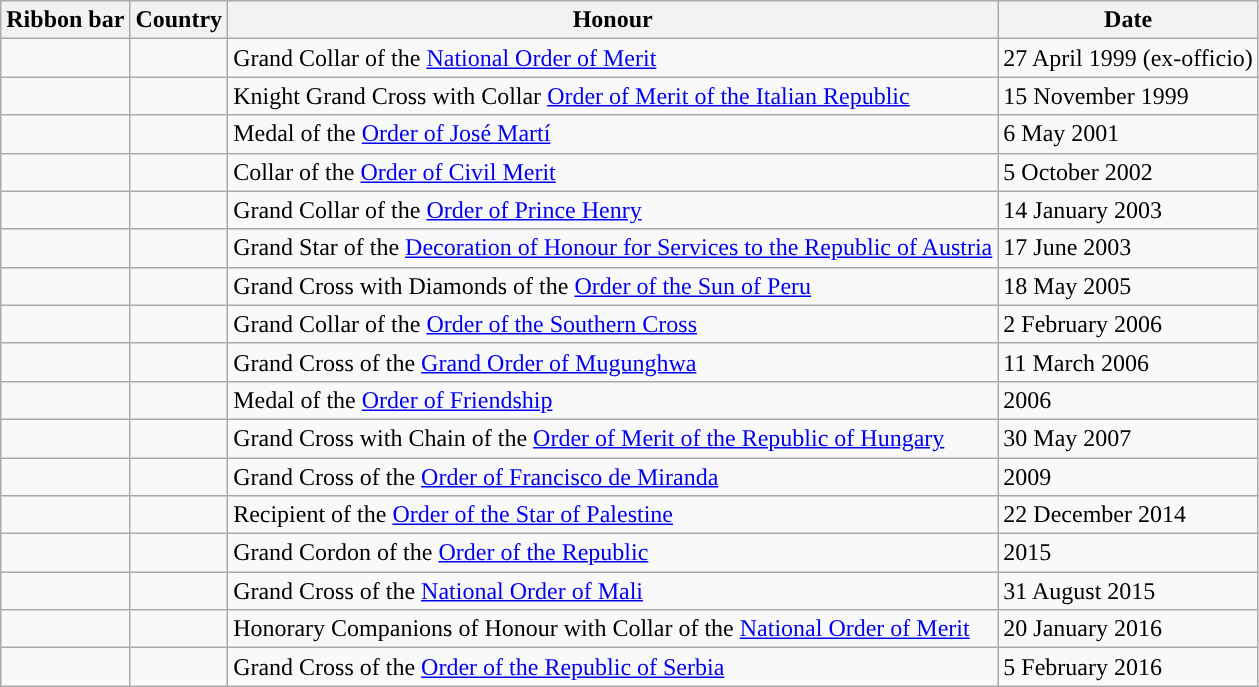<table class="wikitable">
<tr>
<th style="text-align: center;">Ribbon bar</th>
<th>Country</th>
<th>Honour</th>
<th>Date</th>
</tr>
<tr>
<td></td>
<td></td>
<td>Grand Collar of the <a href='#'>National Order of Merit</a></td>
<td>27 April 1999 (ex-officio)</td>
</tr>
<tr>
<td></td>
<td></td>
<td>Knight Grand Cross with Collar <a href='#'>Order of Merit of the Italian Republic</a></td>
<td>15 November 1999</td>
</tr>
<tr>
<td></td>
<td></td>
<td>Medal of the <a href='#'>Order of José Martí</a></td>
<td>6 May 2001</td>
</tr>
<tr>
<td></td>
<td></td>
<td>Collar of the <a href='#'>Order of Civil Merit</a></td>
<td>5 October 2002</td>
</tr>
<tr>
<td></td>
<td></td>
<td>Grand Collar of the <a href='#'>Order of Prince Henry</a></td>
<td>14 January 2003</td>
</tr>
<tr>
<td></td>
<td></td>
<td>Grand Star of the <a href='#'>Decoration of Honour for Services to the Republic of Austria</a></td>
<td>17 June 2003</td>
</tr>
<tr>
<td></td>
<td></td>
<td>Grand Cross with Diamonds of the <a href='#'>Order of the Sun of Peru</a></td>
<td>18 May 2005</td>
</tr>
<tr>
<td></td>
<td></td>
<td>Grand Collar of the <a href='#'>Order of the Southern Cross</a></td>
<td>2 February 2006</td>
</tr>
<tr>
<td></td>
<td></td>
<td>Grand Cross of the <a href='#'>Grand Order of Mugunghwa</a></td>
<td>11 March 2006</td>
</tr>
<tr>
<td></td>
<td></td>
<td>Medal of the <a href='#'>Order of Friendship</a></td>
<td>2006</td>
</tr>
<tr>
<td></td>
<td></td>
<td>Grand Cross with Chain of the <a href='#'>Order of Merit of the Republic of Hungary</a></td>
<td>30 May 2007</td>
</tr>
<tr>
<td></td>
<td></td>
<td>Grand Cross of the <a href='#'>Order of Francisco de Miranda</a></td>
<td>2009</td>
</tr>
<tr>
<td></td>
<td></td>
<td>Recipient of the <a href='#'>Order of the Star of Palestine</a></td>
<td>22 December 2014</td>
</tr>
<tr>
<td></td>
<td></td>
<td>Grand Cordon of the <a href='#'>Order of the Republic</a></td>
<td>2015</td>
</tr>
<tr>
<td></td>
<td></td>
<td>Grand Cross of the <a href='#'>National Order of Mali</a></td>
<td>31 August 2015</td>
</tr>
<tr>
<td></td>
<td></td>
<td>Honorary Companions of Honour with Collar of the <a href='#'>National Order of Merit</a></td>
<td>20 January 2016</td>
</tr>
<tr>
<td></td>
<td></td>
<td>Grand Cross of the <a href='#'>Order of the Republic of Serbia</a></td>
<td>5 February 2016</td>
</tr>
</table>
